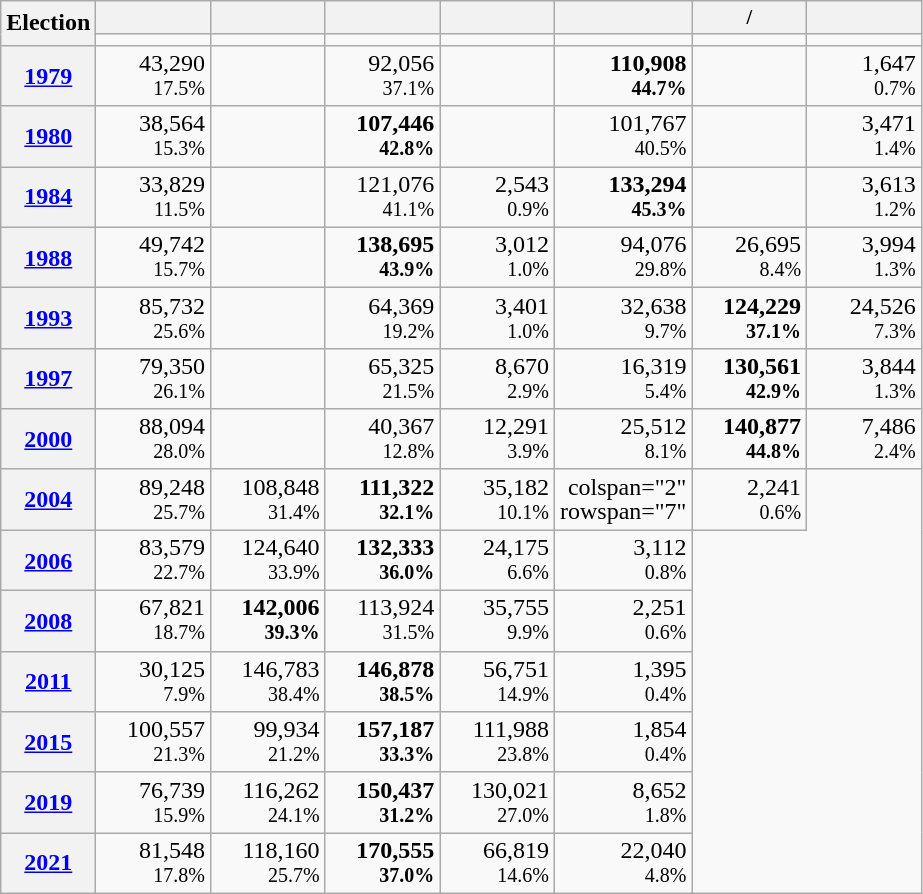<table class="wikitable" style="text-align:right; line-height:16px">
<tr>
<th rowspan="2" width="20">Election</th>
<th width="70" style="font-size:85%"></th>
<th width="70" style="font-size:85%"></th>
<th width="70" style="font-size:85%"></th>
<th width="70" style="font-size:85%"></th>
<th width="70" style="font-size:85%"></th>
<th width="70" style="font-size:85%"> /<br></th>
<th width="70" style="font-size:85%"></th>
</tr>
<tr>
<td></td>
<td></td>
<td></td>
<td></td>
<td></td>
<td></td>
<td></td>
</tr>
<tr>
<th scope="row"><a href='#'>1979</a></th>
<td>43,290<br><small>17.5%</small></td>
<td></td>
<td>92,056<br><small>37.1%</small></td>
<td></td>
<td><strong>110,908<br><small>44.7%</small></strong></td>
<td></td>
<td>1,647<br><small>0.7%</small></td>
</tr>
<tr>
<th scope="row"><a href='#'>1980</a></th>
<td>38,564<br><small>15.3%</small></td>
<td></td>
<td><strong>107,446<br><small>42.8%</small></strong></td>
<td></td>
<td>101,767<br><small>40.5%</small></td>
<td></td>
<td>3,471<br><small>1.4%</small></td>
</tr>
<tr>
<th scope="row"><a href='#'>1984</a></th>
<td>33,829<br><small>11.5%</small></td>
<td></td>
<td>121,076<br><small>41.1%</small></td>
<td>2,543<br><small>0.9%</small></td>
<td><strong>133,294<br><small>45.3%</small></strong></td>
<td></td>
<td>3,613<br><small>1.2%</small></td>
</tr>
<tr>
<th scope="row"><a href='#'>1988</a></th>
<td>49,742<br><small>15.7%</small></td>
<td></td>
<td><strong>138,695<br><small>43.9%</small></strong></td>
<td>3,012<br><small>1.0%</small></td>
<td>94,076<br><small>29.8%</small></td>
<td>26,695<br><small>8.4%</small></td>
<td>3,994<br><small>1.3%</small></td>
</tr>
<tr>
<th scope="row"><a href='#'>1993</a></th>
<td>85,732<br><small>25.6%</small></td>
<td></td>
<td>64,369<br><small>19.2%</small></td>
<td>3,401<br><small>1.0%</small></td>
<td>32,638<br><small>9.7%</small></td>
<td><strong>124,229<br><small>37.1%</small></strong></td>
<td>24,526<br><small>7.3%</small></td>
</tr>
<tr>
<th scope="row"><a href='#'>1997</a></th>
<td>79,350<br><small>26.1%</small></td>
<td></td>
<td>65,325<br><small>21.5%</small></td>
<td>8,670<br><small>2.9%</small></td>
<td>16,319<br><small>5.4%</small></td>
<td><strong>130,561<br><small>42.9%</small></strong></td>
<td>3,844<br><small>1.3%</small></td>
</tr>
<tr>
<th scope="row"><a href='#'>2000</a></th>
<td>88,094<br><small>28.0%</small></td>
<td></td>
<td>40,367<br><small>12.8%</small></td>
<td>12,291<br><small>3.9%</small></td>
<td>25,512<br><small>8.1%</small></td>
<td><strong>140,877<br><small>44.8%</small></strong></td>
<td>7,486<br><small>2.4%</small></td>
</tr>
<tr>
<th scope="row"><a href='#'>2004</a></th>
<td>89,248<br><small>25.7%</small></td>
<td>108,848<br><small>31.4%</small></td>
<td><strong>111,322<br><small>32.1%</small></strong></td>
<td>35,182<br><small>10.1%</small></td>
<td>colspan="2" rowspan="7" </td>
<td>2,241<br><small>0.6%</small></td>
</tr>
<tr>
<th scope="row"><a href='#'>2006</a></th>
<td>83,579<br><small>22.7%</small></td>
<td>124,640<br><small>33.9%</small></td>
<td><strong>132,333<br><small>36.0%</small></strong></td>
<td>24,175<br><small>6.6%</small></td>
<td>3,112<br><small>0.8%</small></td>
</tr>
<tr>
<th scope="row"><a href='#'>2008</a></th>
<td>67,821<br><small>18.7%</small></td>
<td><strong>142,006<br><small>39.3%</small></strong></td>
<td>113,924<br><small>31.5%</small></td>
<td>35,755<br><small>9.9%</small></td>
<td>2,251<br><small>0.6%</small></td>
</tr>
<tr>
<th scope="row"><a href='#'>2011</a></th>
<td>30,125<br><small>7.9%</small></td>
<td>146,783<br><small>38.4%</small></td>
<td><strong>146,878<br><small>38.5%</small></strong></td>
<td>56,751<br><small>14.9%</small></td>
<td>1,395<br><small>0.4%</small></td>
</tr>
<tr>
<th scope="row"><a href='#'>2015</a></th>
<td>100,557<br><small>21.3%</small></td>
<td>99,934<br><small>21.2%</small></td>
<td><strong>157,187<br><small>33.3%</small></strong></td>
<td>111,988<br><small>23.8%</small></td>
<td>1,854<br><small>0.4%</small></td>
</tr>
<tr>
<th scope="row"><a href='#'>2019</a></th>
<td>76,739<br><small>15.9%</small></td>
<td>116,262<br><small>24.1%</small></td>
<td><strong>150,437</strong><br><small><strong>31.2%</strong></small></td>
<td>130,021<br><small>27.0%</small></td>
<td>8,652<br><small>1.8%</small></td>
</tr>
<tr>
<th scope="row"><a href='#'>2021</a></th>
<td>81,548<br><small>17.8%</small></td>
<td>118,160<br><small>25.7%</small></td>
<td><strong>170,555</strong><br><small><strong>37.0%</strong></small></td>
<td>66,819<br><small>14.6%</small></td>
<td>22,040<br><small>4.8%</small></td>
</tr>
</table>
